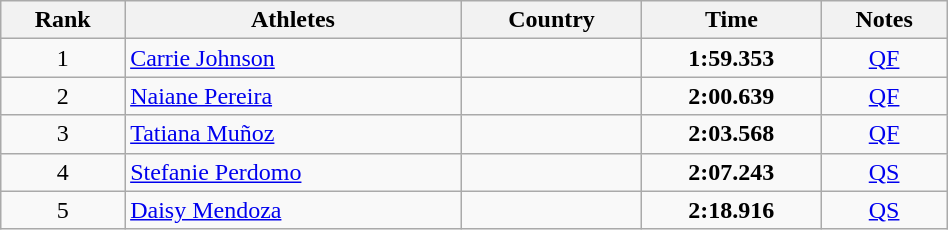<table class="wikitable" width=50% style="text-align:center">
<tr>
<th>Rank</th>
<th>Athletes</th>
<th>Country</th>
<th>Time</th>
<th>Notes</th>
</tr>
<tr>
<td>1</td>
<td align=left><a href='#'>Carrie Johnson</a></td>
<td align=left></td>
<td><strong>1:59.353</strong></td>
<td><a href='#'>QF</a></td>
</tr>
<tr>
<td>2</td>
<td align=left><a href='#'>Naiane Pereira</a></td>
<td align=left></td>
<td><strong>2:00.639</strong></td>
<td><a href='#'>QF</a></td>
</tr>
<tr>
<td>3</td>
<td align=left><a href='#'>Tatiana Muñoz</a></td>
<td align=left></td>
<td><strong>2:03.568</strong></td>
<td><a href='#'>QF</a></td>
</tr>
<tr>
<td>4</td>
<td align=left><a href='#'>Stefanie Perdomo</a></td>
<td align=left></td>
<td><strong>2:07.243</strong></td>
<td><a href='#'>QS</a></td>
</tr>
<tr>
<td>5</td>
<td align=left><a href='#'>Daisy Mendoza</a></td>
<td align=left></td>
<td><strong>2:18.916</strong></td>
<td><a href='#'>QS</a></td>
</tr>
</table>
